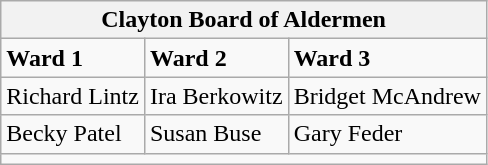<table class="wikitable">
<tr>
<th colspan="3">Clayton Board of Aldermen</th>
</tr>
<tr>
<td><strong>Ward 1</strong></td>
<td><strong>Ward 2</strong></td>
<td><strong>Ward 3</strong></td>
</tr>
<tr>
<td>Richard Lintz</td>
<td>Ira Berkowitz</td>
<td>Bridget McAndrew</td>
</tr>
<tr>
<td>Becky Patel</td>
<td>Susan Buse</td>
<td>Gary Feder</td>
</tr>
<tr>
<td colspan="3"></td>
</tr>
</table>
